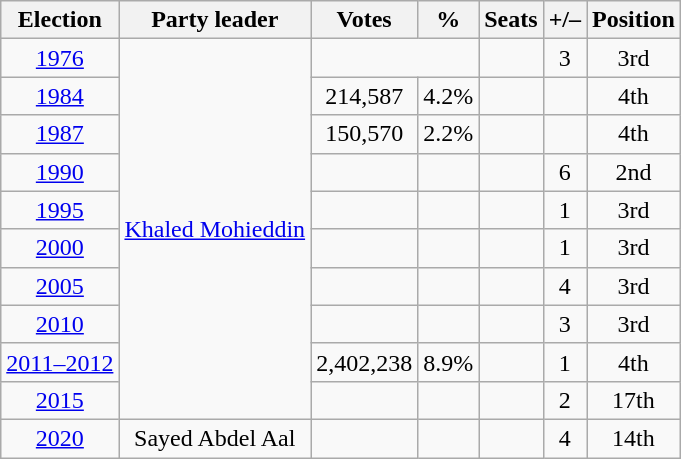<table class=wikitable style=text-align:center>
<tr>
<th><strong>Election</strong></th>
<th><strong>Party leader</strong></th>
<th><strong>Votes</strong></th>
<th><strong>%</strong></th>
<th><strong>Seats</strong></th>
<th>+/–</th>
<th><strong>Position</strong></th>
</tr>
<tr>
<td><a href='#'>1976</a></td>
<td rowspan="10"><a href='#'>Khaled Mohieddin</a></td>
<td colspan="2"></td>
<td></td>
<td> 3</td>
<td> 3rd</td>
</tr>
<tr>
<td><a href='#'>1984</a></td>
<td>214,587</td>
<td>4.2%</td>
<td></td>
<td></td>
<td> 4th</td>
</tr>
<tr>
<td><a href='#'>1987</a></td>
<td>150,570</td>
<td>2.2%</td>
<td></td>
<td></td>
<td> 4th</td>
</tr>
<tr>
<td><a href='#'>1990</a></td>
<td></td>
<td></td>
<td></td>
<td> 6</td>
<td> 2nd</td>
</tr>
<tr>
<td><a href='#'>1995</a></td>
<td></td>
<td></td>
<td></td>
<td> 1</td>
<td> 3rd</td>
</tr>
<tr>
<td><a href='#'>2000</a></td>
<td></td>
<td></td>
<td></td>
<td> 1</td>
<td> 3rd</td>
</tr>
<tr>
<td><a href='#'>2005</a></td>
<td></td>
<td></td>
<td></td>
<td> 4</td>
<td> 3rd</td>
</tr>
<tr>
<td><a href='#'>2010</a></td>
<td></td>
<td></td>
<td></td>
<td> 3</td>
<td> 3rd</td>
</tr>
<tr>
<td><a href='#'>2011–2012</a></td>
<td>2,402,238</td>
<td>8.9%<br></td>
<td></td>
<td> 1</td>
<td> 4th</td>
</tr>
<tr>
<td><a href='#'>2015</a></td>
<td></td>
<td></td>
<td></td>
<td> 2</td>
<td> 17th</td>
</tr>
<tr>
<td><a href='#'>2020</a></td>
<td>Sayed Abdel Aal</td>
<td></td>
<td></td>
<td></td>
<td> 4</td>
<td> 14th</td>
</tr>
</table>
